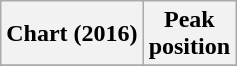<table class="wikitable plainrowheaders">
<tr>
<th>Chart (2016)</th>
<th>Peak<br>position</th>
</tr>
<tr>
</tr>
</table>
